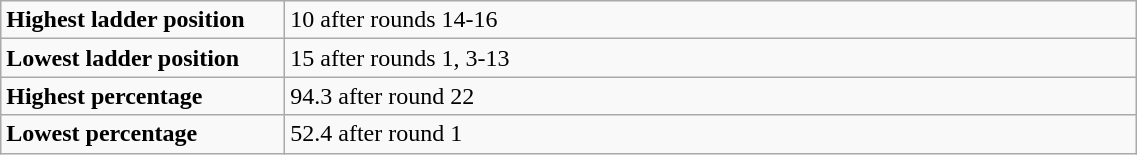<table class="wikitable" style="width:60%;">
<tr>
<td style="width:25%;"><strong>Highest ladder position</strong></td>
<td>10 after rounds 14-16</td>
</tr>
<tr>
<td style="width:25%;"><strong>Lowest ladder position</strong></td>
<td>15 after rounds 1, 3-13</td>
</tr>
<tr>
<td style="width:25%;"><strong>Highest percentage</strong></td>
<td>94.3 after round 22</td>
</tr>
<tr>
<td style="width:25%;"><strong>Lowest percentage</strong></td>
<td>52.4 after round 1</td>
</tr>
</table>
